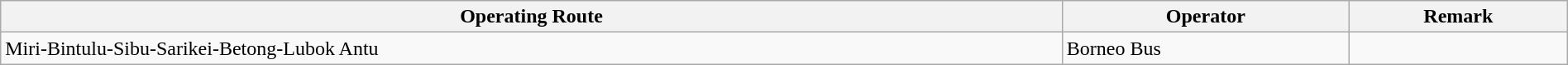<table class="wikitable"  style="width:100%; margin:auto;">
<tr>
<th>Operating Route</th>
<th>Operator</th>
<th>Remark</th>
</tr>
<tr>
<td>Miri-Bintulu-Sibu-Sarikei-Betong-Lubok Antu</td>
<td>Borneo Bus</td>
<td></td>
</tr>
</table>
